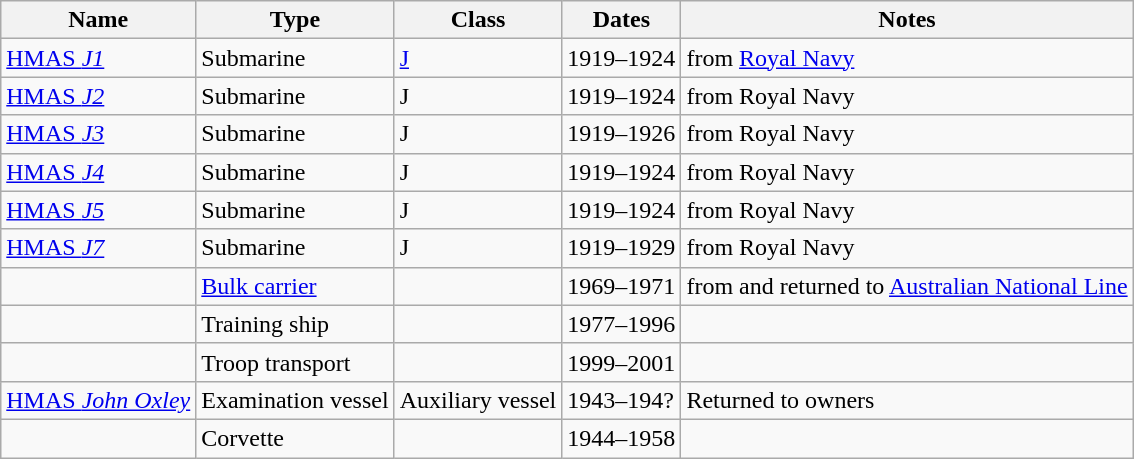<table class="wikitable sortable" border="1">
<tr>
<th>Name</th>
<th>Type</th>
<th>Class</th>
<th>Dates</th>
<th>Notes</th>
</tr>
<tr>
<td><a href='#'>HMAS <em>J1</em></a></td>
<td>Submarine</td>
<td><a href='#'>J</a></td>
<td>1919–1924</td>
<td>from <a href='#'>Royal Navy</a></td>
</tr>
<tr>
<td><a href='#'>HMAS <em>J2</em></a></td>
<td>Submarine</td>
<td>J</td>
<td>1919–1924</td>
<td>from Royal Navy</td>
</tr>
<tr>
<td><a href='#'>HMAS <em>J3</em></a></td>
<td>Submarine</td>
<td>J</td>
<td>1919–1926</td>
<td>from Royal Navy</td>
</tr>
<tr>
<td><a href='#'>HMAS <em>J4</em></a></td>
<td>Submarine</td>
<td>J</td>
<td>1919–1924</td>
<td>from Royal Navy</td>
</tr>
<tr>
<td><a href='#'>HMAS <em>J5</em></a></td>
<td>Submarine</td>
<td>J</td>
<td>1919–1924</td>
<td>from Royal Navy</td>
</tr>
<tr>
<td><a href='#'>HMAS <em>J7</em></a></td>
<td>Submarine</td>
<td>J</td>
<td>1919–1929</td>
<td>from Royal Navy</td>
</tr>
<tr>
<td></td>
<td><a href='#'>Bulk carrier</a></td>
<td> </td>
<td>1969–1971</td>
<td>from and returned to <a href='#'>Australian National Line</a></td>
</tr>
<tr>
<td></td>
<td>Training ship</td>
<td> </td>
<td>1977–1996</td>
<td> </td>
</tr>
<tr>
<td></td>
<td>Troop transport</td>
<td> </td>
<td>1999–2001</td>
<td> </td>
</tr>
<tr>
<td><a href='#'>HMAS <em>John Oxley</em></a></td>
<td>Examination vessel</td>
<td>Auxiliary vessel</td>
<td>1943–194?</td>
<td>Returned to owners</td>
</tr>
<tr>
<td></td>
<td>Corvette</td>
<td></td>
<td>1944–1958</td>
<td> </td>
</tr>
</table>
